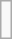<table class="wikitable">
<tr>
<td><br></td>
</tr>
</table>
